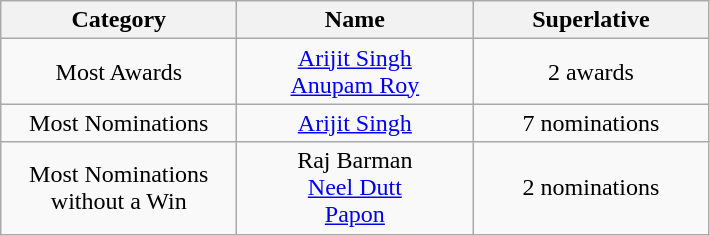<table class="wikitable" style="text-align: center">
<tr>
<th width="150"><strong>Category</strong></th>
<th width="150"><strong>Name</strong></th>
<th width="150"><strong>Superlative</strong></th>
</tr>
<tr>
<td>Most Awards</td>
<td><a href='#'>Arijit Singh</a> <br><a href='#'>Anupam Roy</a></td>
<td>2 awards</td>
</tr>
<tr>
<td>Most Nominations</td>
<td><a href='#'>Arijit Singh</a></td>
<td>7 nominations</td>
</tr>
<tr>
<td>Most Nominations without a Win</td>
<td>Raj Barman<br><a href='#'>Neel Dutt</a><br><a href='#'>Papon</a></td>
<td>2 nominations</td>
</tr>
</table>
